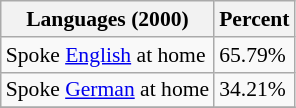<table class="wikitable sortable collapsible" style="font-size: 90%;">
<tr>
<th>Languages (2000) </th>
<th>Percent</th>
</tr>
<tr>
<td>Spoke <a href='#'>English</a> at home</td>
<td>65.79%</td>
</tr>
<tr>
<td>Spoke <a href='#'>German</a> at home</td>
<td>34.21%</td>
</tr>
<tr>
</tr>
</table>
